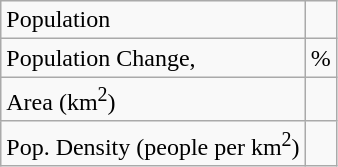<table class="wikitable">
<tr>
<td>Population</td>
<td></td>
</tr>
<tr>
<td>Population Change,</td>
<td>%</td>
</tr>
<tr>
<td>Area (km<sup>2</sup>)</td>
<td></td>
</tr>
<tr>
<td>Pop. Density (people per km<sup>2</sup>)</td>
<td></td>
</tr>
</table>
